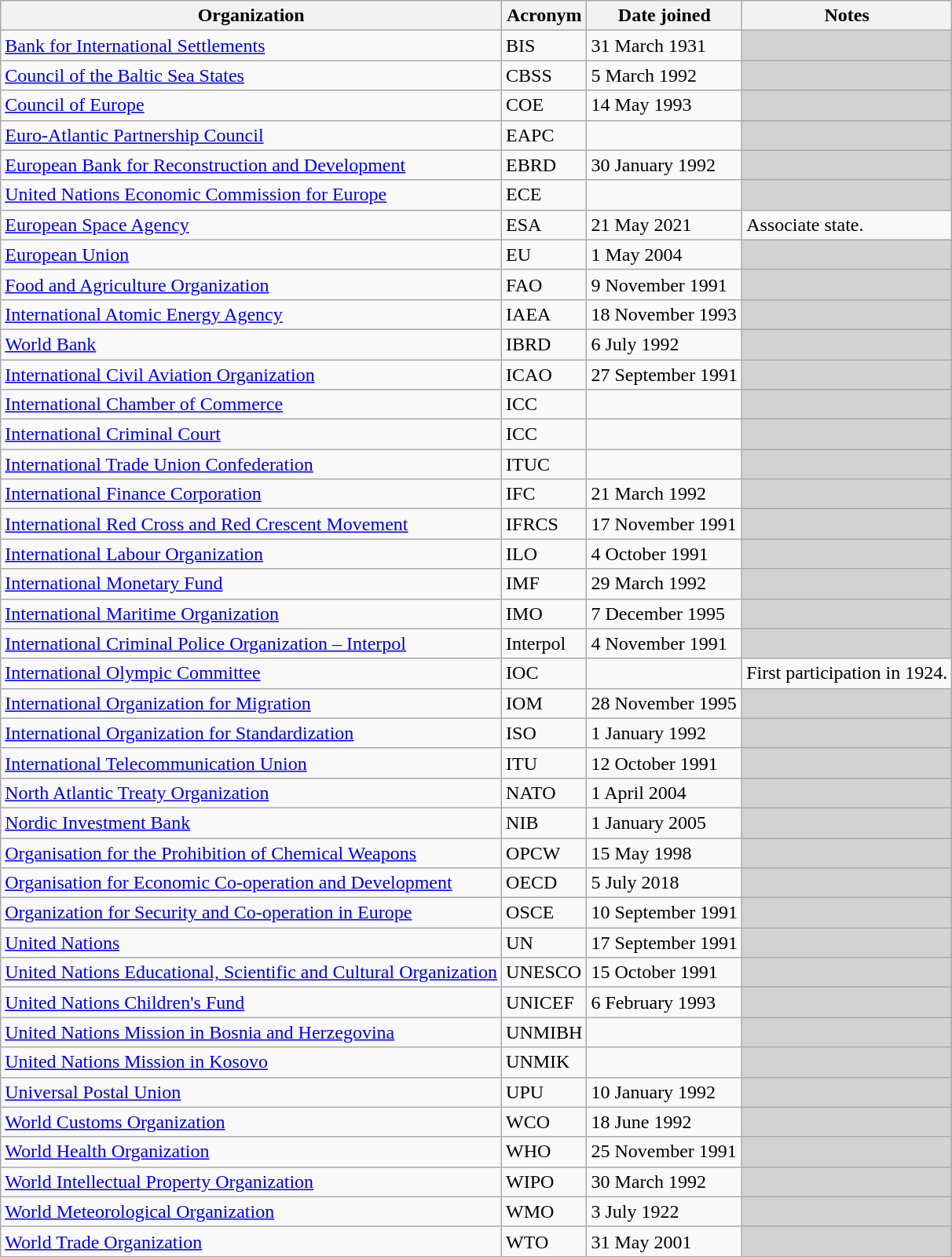<table class=wikitable>
<tr>
<th>Organization</th>
<th>Acronym</th>
<th>Date joined</th>
<th>Notes</th>
</tr>
<tr>
<td><a href='#'>Bank for International Settlements</a></td>
<td>BIS</td>
<td>31 March 1931</td>
<td bgcolor=lightgrey></td>
</tr>
<tr>
<td><a href='#'>Council of the Baltic Sea States</a></td>
<td>CBSS</td>
<td>5 March 1992</td>
<td bgcolor=lightgrey></td>
</tr>
<tr>
<td><a href='#'>Council of Europe</a></td>
<td>COE</td>
<td>14 May 1993</td>
<td bgcolor=lightgrey></td>
</tr>
<tr>
<td><a href='#'>Euro-Atlantic Partnership Council</a></td>
<td>EAPC</td>
<td></td>
<td bgcolor=lightgrey></td>
</tr>
<tr>
<td><a href='#'>European Bank for Reconstruction and Development</a></td>
<td>EBRD</td>
<td>30 January 1992</td>
<td bgcolor=lightgrey></td>
</tr>
<tr>
<td><a href='#'>United Nations Economic Commission for Europe</a></td>
<td>ECE</td>
<td></td>
<td bgcolor=lightgrey></td>
</tr>
<tr>
<td><a href='#'>European Space Agency</a></td>
<td>ESA</td>
<td>21 May 2021</td>
<td>Associate state.</td>
</tr>
<tr>
<td><a href='#'>European Union</a></td>
<td>EU</td>
<td>1 May 2004</td>
<td bgcolor=lightgrey></td>
</tr>
<tr>
<td><a href='#'>Food and Agriculture Organization</a></td>
<td>FAO</td>
<td>9 November 1991</td>
<td bgcolor=lightgrey></td>
</tr>
<tr>
<td><a href='#'>International Atomic Energy Agency</a></td>
<td>IAEA</td>
<td>18 November 1993</td>
<td bgcolor=lightgrey></td>
</tr>
<tr>
<td><a href='#'>World Bank</a></td>
<td>IBRD</td>
<td>6 July 1992</td>
<td bgcolor=lightgrey></td>
</tr>
<tr>
<td><a href='#'>International Civil Aviation Organization</a></td>
<td>ICAO</td>
<td>27 September 1991</td>
<td bgcolor=lightgrey></td>
</tr>
<tr>
<td><a href='#'>International Chamber of Commerce</a></td>
<td>ICC</td>
<td></td>
<td bgcolor=lightgrey></td>
</tr>
<tr>
<td><a href='#'>International Criminal Court</a></td>
<td>ICC</td>
<td></td>
<td bgcolor=lightgrey></td>
</tr>
<tr>
<td><a href='#'>International Trade Union Confederation</a></td>
<td>ITUC</td>
<td></td>
<td bgcolor=lightgrey></td>
</tr>
<tr>
<td><a href='#'>International Finance Corporation</a></td>
<td>IFC</td>
<td>21 March 1992</td>
<td bgcolor=lightgrey></td>
</tr>
<tr>
<td><a href='#'>International Red Cross and Red Crescent Movement</a></td>
<td>IFRCS</td>
<td>17 November 1991</td>
<td bgcolor=lightgrey></td>
</tr>
<tr>
<td><a href='#'>International Labour Organization</a></td>
<td>ILO</td>
<td>4 October 1991</td>
<td bgcolor=lightgrey></td>
</tr>
<tr>
<td><a href='#'>International Monetary Fund</a></td>
<td>IMF</td>
<td>29 March 1992</td>
<td bgcolor=lightgrey></td>
</tr>
<tr>
<td><a href='#'>International Maritime Organization</a></td>
<td>IMO</td>
<td>7 December 1995</td>
<td bgcolor=lightgrey></td>
</tr>
<tr>
<td><a href='#'>International Criminal Police Organization – Interpol</a></td>
<td>Interpol</td>
<td>4 November 1991</td>
<td bgcolor=lightgrey></td>
</tr>
<tr>
<td><a href='#'>International Olympic Committee</a></td>
<td>IOC</td>
<td></td>
<td>First participation in 1924.</td>
</tr>
<tr>
<td><a href='#'>International Organization for Migration</a></td>
<td>IOM</td>
<td>28 November 1995</td>
<td bgcolor=lightgrey></td>
</tr>
<tr>
<td><a href='#'>International Organization for Standardization</a></td>
<td>ISO</td>
<td>1 January 1992</td>
<td bgcolor=lightgrey></td>
</tr>
<tr>
<td><a href='#'>International Telecommunication Union</a></td>
<td>ITU</td>
<td>12 October 1991</td>
<td bgcolor=lightgrey></td>
</tr>
<tr>
<td><a href='#'>North Atlantic Treaty Organization</a></td>
<td>NATO</td>
<td>1 April 2004</td>
<td bgcolor=lightgrey></td>
</tr>
<tr>
<td><a href='#'>Nordic Investment Bank</a></td>
<td>NIB</td>
<td>1 January 2005</td>
<td bgcolor=lightgrey></td>
</tr>
<tr>
<td><a href='#'>Organisation for the Prohibition of Chemical Weapons</a></td>
<td>OPCW</td>
<td>15 May 1998</td>
<td bgcolor=lightgrey></td>
</tr>
<tr>
<td><a href='#'>Organisation for Economic Co-operation and Development</a></td>
<td>OECD</td>
<td>5 July 2018</td>
<td bgcolor=lightgrey></td>
</tr>
<tr>
<td><a href='#'>Organization for Security and Co-operation in Europe</a></td>
<td>OSCE</td>
<td>10 September 1991</td>
<td bgcolor=lightgrey></td>
</tr>
<tr>
<td><a href='#'>United Nations</a></td>
<td>UN</td>
<td>17 September 1991</td>
<td bgcolor=lightgrey></td>
</tr>
<tr>
<td><a href='#'>United Nations Educational, Scientific and Cultural Organization</a></td>
<td>UNESCO</td>
<td>15 October 1991</td>
<td bgcolor=lightgrey></td>
</tr>
<tr>
<td><a href='#'>United Nations Children's Fund</a></td>
<td>UNICEF</td>
<td>6 February 1993</td>
<td bgcolor=lightgrey></td>
</tr>
<tr>
<td><a href='#'>United Nations Mission in Bosnia and Herzegovina</a></td>
<td>UNMIBH</td>
<td></td>
<td bgcolor=lightgrey></td>
</tr>
<tr>
<td><a href='#'>United Nations Mission in Kosovo</a></td>
<td>UNMIK</td>
<td></td>
<td bgcolor=lightgrey></td>
</tr>
<tr>
<td><a href='#'>Universal Postal Union</a></td>
<td>UPU</td>
<td>10 January 1992</td>
<td bgcolor=lightgrey></td>
</tr>
<tr>
<td><a href='#'>World Customs Organization</a></td>
<td>WCO</td>
<td>18 June 1992</td>
<td bgcolor=lightgrey></td>
</tr>
<tr>
<td><a href='#'>World Health Organization</a></td>
<td>WHO</td>
<td>25 November 1991</td>
<td bgcolor=lightgrey></td>
</tr>
<tr>
<td><a href='#'>World Intellectual Property Organization</a></td>
<td>WIPO</td>
<td>30 March 1992</td>
<td bgcolor=lightgrey></td>
</tr>
<tr>
<td><a href='#'>World Meteorological Organization</a></td>
<td>WMO</td>
<td>3 July 1922</td>
<td bgcolor=lightgrey></td>
</tr>
<tr>
<td><a href='#'>World Trade Organization</a></td>
<td>WTO</td>
<td>31 May 2001</td>
<td bgcolor=lightgrey></td>
</tr>
</table>
